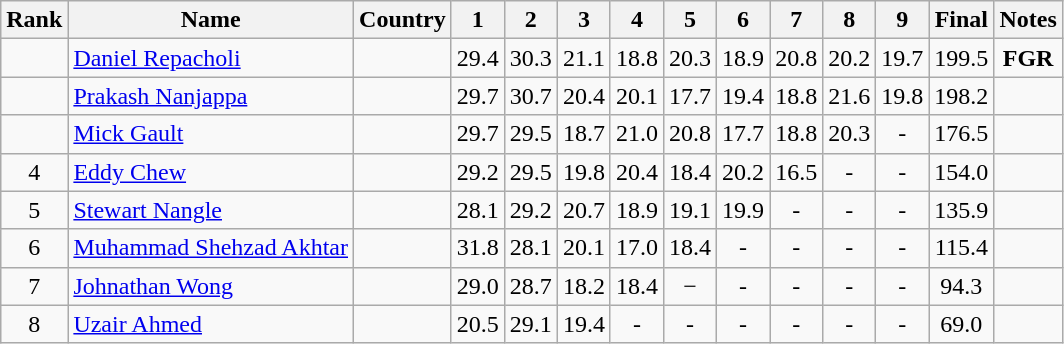<table class="wikitable sortable" style="text-align:center;">
<tr>
<th>Rank</th>
<th>Name</th>
<th>Country</th>
<th>1</th>
<th>2</th>
<th>3</th>
<th>4</th>
<th>5</th>
<th>6</th>
<th>7</th>
<th>8</th>
<th>9</th>
<th>Final</th>
<th>Notes</th>
</tr>
<tr>
<td></td>
<td align=left><a href='#'>Daniel Repacholi</a></td>
<td align=left></td>
<td>29.4</td>
<td>30.3</td>
<td>21.1</td>
<td>18.8</td>
<td>20.3</td>
<td>18.9</td>
<td>20.8</td>
<td>20.2</td>
<td>19.7</td>
<td>199.5</td>
<td><strong>FGR</strong></td>
</tr>
<tr>
<td></td>
<td align=left><a href='#'>Prakash Nanjappa</a></td>
<td align=left></td>
<td>29.7</td>
<td>30.7</td>
<td>20.4</td>
<td>20.1</td>
<td>17.7</td>
<td>19.4</td>
<td>18.8</td>
<td>21.6</td>
<td>19.8</td>
<td>198.2</td>
<td></td>
</tr>
<tr>
<td></td>
<td align=left><a href='#'>Mick Gault</a></td>
<td align=left></td>
<td>29.7</td>
<td>29.5</td>
<td>18.7</td>
<td>21.0</td>
<td>20.8</td>
<td>17.7</td>
<td>18.8</td>
<td>20.3</td>
<td>-</td>
<td>176.5</td>
<td></td>
</tr>
<tr>
<td>4</td>
<td align=left><a href='#'>Eddy Chew</a></td>
<td align=left></td>
<td>29.2</td>
<td>29.5</td>
<td>19.8</td>
<td>20.4</td>
<td>18.4</td>
<td>20.2</td>
<td>16.5</td>
<td>-</td>
<td>-</td>
<td>154.0</td>
<td></td>
</tr>
<tr>
<td>5</td>
<td align=left><a href='#'>Stewart Nangle</a></td>
<td align=left></td>
<td>28.1</td>
<td>29.2</td>
<td>20.7</td>
<td>18.9</td>
<td>19.1</td>
<td>19.9</td>
<td>-</td>
<td>-</td>
<td>-</td>
<td>135.9</td>
<td></td>
</tr>
<tr>
<td>6</td>
<td align=left><a href='#'>Muhammad Shehzad Akhtar</a></td>
<td align=left></td>
<td>31.8</td>
<td>28.1</td>
<td>20.1</td>
<td>17.0</td>
<td>18.4</td>
<td>-</td>
<td>-</td>
<td>-</td>
<td>-</td>
<td>115.4</td>
<td></td>
</tr>
<tr>
<td>7</td>
<td align=left><a href='#'>Johnathan Wong</a></td>
<td align=left></td>
<td>29.0</td>
<td>28.7</td>
<td>18.2</td>
<td>18.4</td>
<td>−</td>
<td>-</td>
<td>-</td>
<td>-</td>
<td>-</td>
<td>94.3</td>
<td></td>
</tr>
<tr>
<td>8</td>
<td align=left><a href='#'>Uzair Ahmed</a></td>
<td align=left></td>
<td>20.5</td>
<td>29.1</td>
<td>19.4</td>
<td>-</td>
<td>-</td>
<td>-</td>
<td>-</td>
<td>-</td>
<td>-</td>
<td>69.0</td>
<td></td>
</tr>
</table>
